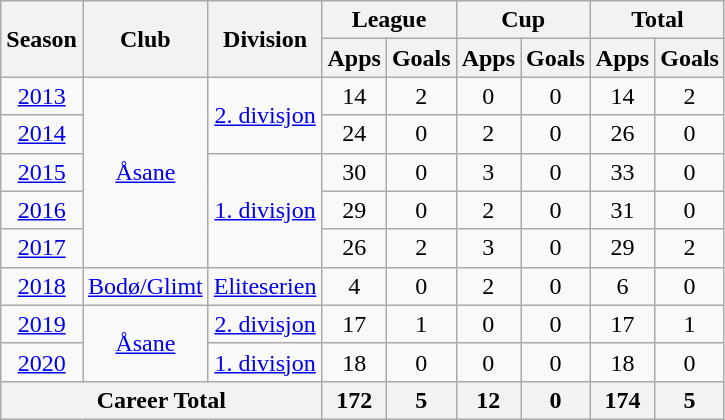<table class="wikitable" style="text-align: center;">
<tr>
<th rowspan="2">Season</th>
<th rowspan="2">Club</th>
<th rowspan="2">Division</th>
<th colspan="2">League</th>
<th colspan="2">Cup</th>
<th colspan="2">Total</th>
</tr>
<tr>
<th>Apps</th>
<th>Goals</th>
<th>Apps</th>
<th>Goals</th>
<th>Apps</th>
<th>Goals</th>
</tr>
<tr>
<td><a href='#'>2013</a></td>
<td rowspan="5" valign="center"><a href='#'>Åsane</a></td>
<td rowspan="2" valign="center"><a href='#'>2. divisjon</a></td>
<td>14</td>
<td>2</td>
<td>0</td>
<td>0</td>
<td>14</td>
<td>2</td>
</tr>
<tr>
<td><a href='#'>2014</a></td>
<td>24</td>
<td>0</td>
<td>2</td>
<td>0</td>
<td>26</td>
<td>0</td>
</tr>
<tr>
<td><a href='#'>2015</a></td>
<td rowspan="3" valign="center"><a href='#'>1. divisjon</a></td>
<td>30</td>
<td>0</td>
<td>3</td>
<td>0</td>
<td>33</td>
<td>0</td>
</tr>
<tr>
<td><a href='#'>2016</a></td>
<td>29</td>
<td>0</td>
<td>2</td>
<td>0</td>
<td>31</td>
<td>0</td>
</tr>
<tr>
<td><a href='#'>2017</a></td>
<td>26</td>
<td>2</td>
<td>3</td>
<td>0</td>
<td>29</td>
<td>2</td>
</tr>
<tr>
<td><a href='#'>2018</a></td>
<td rowspan="1" valign="center"><a href='#'>Bodø/Glimt</a></td>
<td rowspan="1" valign="center"><a href='#'>Eliteserien</a></td>
<td>4</td>
<td>0</td>
<td>2</td>
<td>0</td>
<td>6</td>
<td>0</td>
</tr>
<tr>
<td><a href='#'>2019</a></td>
<td rowspan="2" valign="center"><a href='#'>Åsane</a></td>
<td rowspan="1" valign="center"><a href='#'>2. divisjon</a></td>
<td>17</td>
<td>1</td>
<td>0</td>
<td>0</td>
<td>17</td>
<td>1</td>
</tr>
<tr>
<td><a href='#'>2020</a></td>
<td rowspan="1" valign="center"><a href='#'>1. divisjon</a></td>
<td>18</td>
<td>0</td>
<td>0</td>
<td>0</td>
<td>18</td>
<td>0</td>
</tr>
<tr>
<th colspan="3">Career Total</th>
<th>172</th>
<th>5</th>
<th>12</th>
<th>0</th>
<th>174</th>
<th>5</th>
</tr>
</table>
